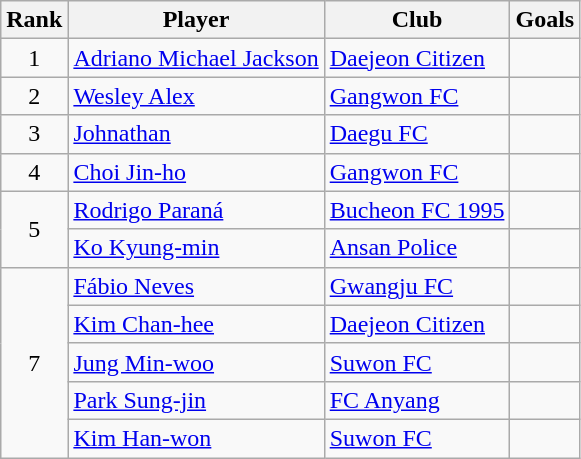<table class="wikitable">
<tr>
<th>Rank</th>
<th>Player</th>
<th>Club</th>
<th>Goals</th>
</tr>
<tr>
<td align=center>1</td>
<td> <a href='#'>Adriano Michael Jackson</a></td>
<td><a href='#'>Daejeon Citizen</a></td>
<td></td>
</tr>
<tr>
<td align=center>2</td>
<td> <a href='#'>Wesley Alex</a></td>
<td><a href='#'>Gangwon FC</a></td>
<td></td>
</tr>
<tr>
<td align=center>3</td>
<td> <a href='#'>Johnathan</a></td>
<td><a href='#'>Daegu FC</a></td>
<td></td>
</tr>
<tr>
<td align=center>4</td>
<td> <a href='#'>Choi Jin-ho</a></td>
<td><a href='#'>Gangwon FC</a></td>
<td></td>
</tr>
<tr>
<td align=center rowspan=2>5</td>
<td> <a href='#'>Rodrigo Paraná</a></td>
<td><a href='#'>Bucheon FC 1995</a></td>
<td></td>
</tr>
<tr>
<td> <a href='#'>Ko Kyung-min</a></td>
<td><a href='#'>Ansan Police</a></td>
<td></td>
</tr>
<tr>
<td align=center rowspan=5>7</td>
<td> <a href='#'>Fábio Neves</a></td>
<td><a href='#'>Gwangju FC</a></td>
<td></td>
</tr>
<tr>
<td> <a href='#'>Kim Chan-hee</a></td>
<td><a href='#'>Daejeon Citizen</a></td>
<td></td>
</tr>
<tr>
<td> <a href='#'>Jung Min-woo</a></td>
<td><a href='#'>Suwon FC</a></td>
<td></td>
</tr>
<tr>
<td> <a href='#'>Park Sung-jin</a></td>
<td><a href='#'>FC Anyang</a></td>
<td></td>
</tr>
<tr>
<td> <a href='#'>Kim Han-won</a></td>
<td><a href='#'>Suwon FC</a></td>
<td></td>
</tr>
</table>
